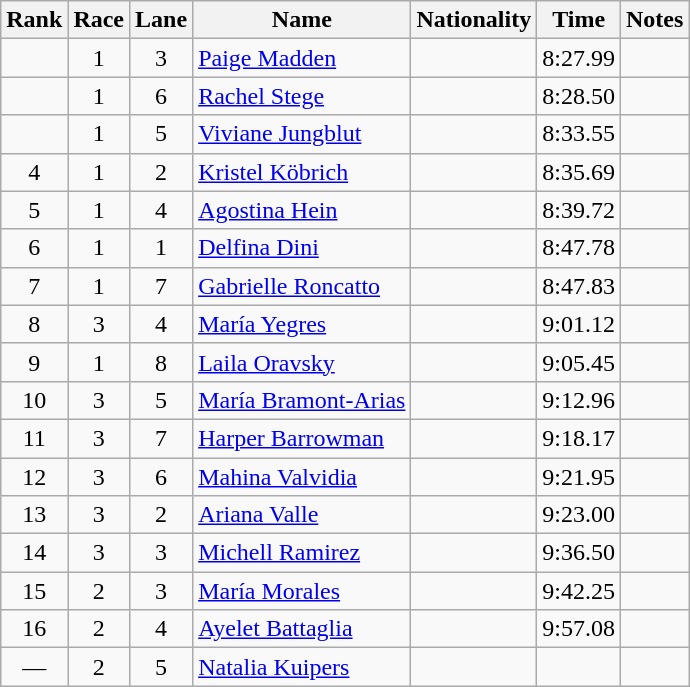<table class="wikitable sortable" style="text-align:center">
<tr>
<th>Rank</th>
<th>Race</th>
<th>Lane</th>
<th>Name</th>
<th>Nationality</th>
<th>Time</th>
<th>Notes</th>
</tr>
<tr>
<td></td>
<td>1</td>
<td>3</td>
<td align="left"><a href='#'>Paige Madden</a></td>
<td align="left"></td>
<td>8:27.99</td>
<td></td>
</tr>
<tr>
<td></td>
<td>1</td>
<td>6</td>
<td align="left"><a href='#'>Rachel Stege</a></td>
<td align="left"></td>
<td>8:28.50</td>
<td></td>
</tr>
<tr>
<td></td>
<td>1</td>
<td>5</td>
<td align="left"><a href='#'>Viviane Jungblut</a></td>
<td align="left"></td>
<td>8:33.55</td>
<td></td>
</tr>
<tr>
<td>4</td>
<td>1</td>
<td>2</td>
<td align="left"><a href='#'>Kristel Köbrich</a></td>
<td align="left"></td>
<td>8:35.69</td>
<td></td>
</tr>
<tr>
<td>5</td>
<td>1</td>
<td>4</td>
<td align="left"><a href='#'>Agostina Hein</a></td>
<td align="left"></td>
<td>8:39.72</td>
<td></td>
</tr>
<tr>
<td>6</td>
<td>1</td>
<td>1</td>
<td align="left"><a href='#'>Delfina Dini</a></td>
<td align="left"></td>
<td>8:47.78</td>
<td></td>
</tr>
<tr>
<td>7</td>
<td>1</td>
<td>7</td>
<td align="left"><a href='#'>Gabrielle Roncatto</a></td>
<td align="left"></td>
<td>8:47.83</td>
<td></td>
</tr>
<tr>
<td>8</td>
<td>3</td>
<td>4</td>
<td align="left"><a href='#'>María Yegres</a></td>
<td align="left"></td>
<td>9:01.12</td>
<td></td>
</tr>
<tr>
<td>9</td>
<td>1</td>
<td>8</td>
<td align="left"><a href='#'>Laila Oravsky</a></td>
<td align="left"></td>
<td>9:05.45</td>
<td></td>
</tr>
<tr>
<td>10</td>
<td>3</td>
<td>5</td>
<td align="left"><a href='#'>María Bramont-Arias</a></td>
<td align="left"></td>
<td>9:12.96</td>
<td></td>
</tr>
<tr>
<td>11</td>
<td>3</td>
<td>7</td>
<td align="left"><a href='#'>Harper Barrowman</a></td>
<td align="left"></td>
<td>9:18.17</td>
<td></td>
</tr>
<tr>
<td>12</td>
<td>3</td>
<td>6</td>
<td align="left"><a href='#'>Mahina Valvidia</a></td>
<td align="left"></td>
<td>9:21.95</td>
<td></td>
</tr>
<tr>
<td>13</td>
<td>3</td>
<td>2</td>
<td align="left"><a href='#'>Ariana Valle</a></td>
<td align="left"></td>
<td>9:23.00</td>
<td></td>
</tr>
<tr>
<td>14</td>
<td>3</td>
<td>3</td>
<td align="left"><a href='#'>Michell Ramirez</a></td>
<td align="left"></td>
<td>9:36.50</td>
<td></td>
</tr>
<tr>
<td>15</td>
<td>2</td>
<td>3</td>
<td align="left"><a href='#'>María Morales</a></td>
<td align="left"></td>
<td>9:42.25</td>
<td></td>
</tr>
<tr>
<td>16</td>
<td>2</td>
<td>4</td>
<td align="left"><a href='#'>Ayelet Battaglia</a></td>
<td align="left"></td>
<td>9:57.08</td>
<td></td>
</tr>
<tr>
<td>—</td>
<td>2</td>
<td>5</td>
<td align="left"><a href='#'>Natalia Kuipers</a></td>
<td align="left"></td>
<td></td>
<td></td>
</tr>
</table>
